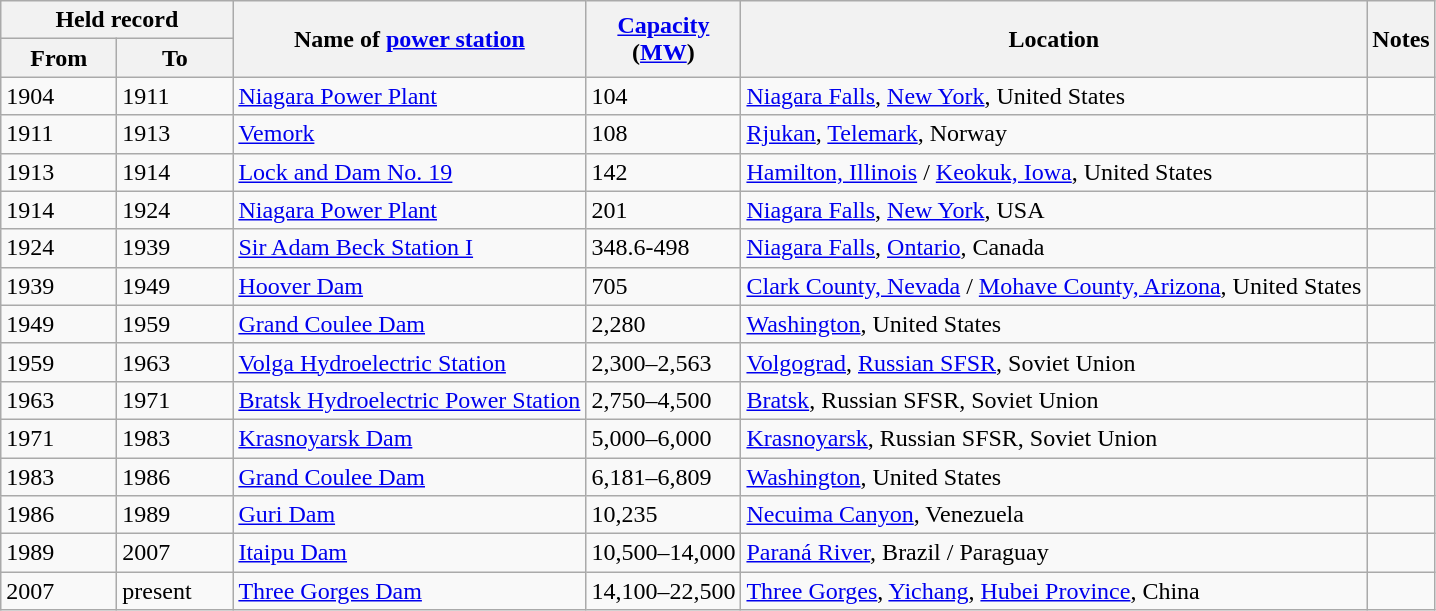<table class="wikitable">
<tr>
<th colspan=2>Held record</th>
<th rowspan=2>Name of <a href='#'>power station</a></th>
<th rowspan="2"><a href='#'>Capacity</a><br>(<a href='#'>MW</a>)</th>
<th rowspan=2>Location</th>
<th rowspan=2>Notes</th>
</tr>
<tr>
<th width=70>From</th>
<th width=70>To</th>
</tr>
<tr>
<td>1904</td>
<td>1911</td>
<td align=left><a href='#'>Niagara Power Plant</a></td>
<td>104</td>
<td> <a href='#'>Niagara Falls</a>, <a href='#'>New York</a>, United States</td>
<td></td>
</tr>
<tr>
<td>1911</td>
<td>1913</td>
<td align=left><a href='#'>Vemork</a></td>
<td>108</td>
<td> <a href='#'>Rjukan</a>, <a href='#'>Telemark</a>, Norway</td>
<td></td>
</tr>
<tr>
<td>1913</td>
<td>1914</td>
<td align=left><a href='#'>Lock and Dam No. 19</a></td>
<td>142</td>
<td> <a href='#'>Hamilton, Illinois</a> / <a href='#'>Keokuk, Iowa</a>, United States</td>
<td></td>
</tr>
<tr>
<td>1914</td>
<td>1924</td>
<td align=left><a href='#'>Niagara Power Plant</a></td>
<td>201</td>
<td> <a href='#'>Niagara Falls</a>, <a href='#'>New York</a>, USA</td>
<td></td>
</tr>
<tr>
<td>1924</td>
<td>1939</td>
<td align=left><a href='#'>Sir Adam Beck Station I</a></td>
<td>348.6-498</td>
<td> <a href='#'>Niagara Falls</a>, <a href='#'>Ontario</a>, Canada</td>
<td></td>
</tr>
<tr>
<td>1939</td>
<td>1949</td>
<td align=left><a href='#'>Hoover Dam</a></td>
<td>705</td>
<td> <a href='#'>Clark County, Nevada</a> / <a href='#'>Mohave County, Arizona</a>, United States</td>
<td></td>
</tr>
<tr>
<td>1949</td>
<td>1959</td>
<td align=left><a href='#'>Grand Coulee Dam</a></td>
<td>2,280</td>
<td> <a href='#'>Washington</a>, United States</td>
<td></td>
</tr>
<tr>
<td>1959</td>
<td>1963</td>
<td align=left><a href='#'>Volga Hydroelectric Station</a></td>
<td>2,300–2,563</td>
<td> <a href='#'>Volgograd</a>, <a href='#'>Russian SFSR</a>, Soviet Union</td>
<td></td>
</tr>
<tr>
<td>1963</td>
<td>1971</td>
<td align=left><a href='#'>Bratsk Hydroelectric Power Station</a></td>
<td>2,750–4,500</td>
<td> <a href='#'>Bratsk</a>, Russian SFSR, Soviet Union</td>
<td></td>
</tr>
<tr>
<td>1971</td>
<td>1983</td>
<td align=left><a href='#'>Krasnoyarsk Dam</a></td>
<td>5,000–6,000</td>
<td> <a href='#'>Krasnoyarsk</a>, Russian SFSR, Soviet Union</td>
<td></td>
</tr>
<tr>
<td>1983</td>
<td>1986</td>
<td align=left><a href='#'>Grand Coulee Dam</a></td>
<td>6,181–6,809</td>
<td> <a href='#'>Washington</a>, United States</td>
<td></td>
</tr>
<tr>
<td>1986</td>
<td>1989</td>
<td align=left><a href='#'>Guri Dam</a></td>
<td>10,235</td>
<td> <a href='#'>Necuima Canyon</a>, Venezuela</td>
<td></td>
</tr>
<tr>
<td>1989</td>
<td>2007</td>
<td align=left><a href='#'>Itaipu Dam</a></td>
<td>10,500–14,000</td>
<td>  <a href='#'>Paraná River</a>, Brazil / Paraguay</td>
<td></td>
</tr>
<tr>
<td>2007</td>
<td>present</td>
<td align=left><a href='#'>Three Gorges Dam</a></td>
<td>14,100–22,500</td>
<td> <a href='#'>Three Gorges</a>, <a href='#'>Yichang</a>, <a href='#'>Hubei Province</a>, China</td>
<td></td>
</tr>
</table>
